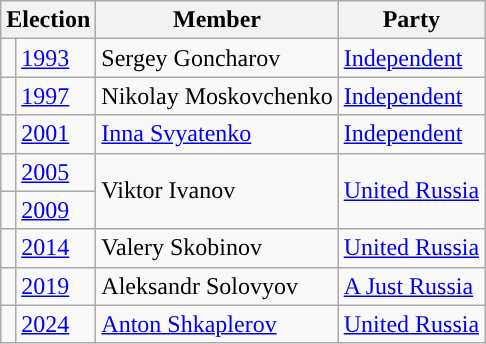<table class="wikitable">
<tr>
<th colspan="2">Election</th>
<th>Member</th>
<th>Party</th>
</tr>
<tr>
<td style="background-color:"></td>
<td><a href='#'>1993</a></td>
<td>Sergey Goncharov</td>
<td><a href='#'>Independent</a></td>
</tr>
<tr>
<td style="background-color:"></td>
<td><a href='#'>1997</a></td>
<td>Nikolay Moskovchenko</td>
<td><a href='#'>Independent</a></td>
</tr>
<tr>
<td style="background-color:"></td>
<td><a href='#'>2001</a></td>
<td><a href='#'>Inna Svyatenko</a></td>
<td><a href='#'>Independent</a></td>
</tr>
<tr>
<td style="background-color:"></td>
<td><a href='#'>2005</a></td>
<td rowspan=2>Viktor Ivanov</td>
<td rowspan=2><a href='#'>United Russia</a></td>
</tr>
<tr>
<td style="background-color:"></td>
<td><a href='#'>2009</a></td>
</tr>
<tr>
<td style="background-color:"></td>
<td><a href='#'>2014</a></td>
<td>Valery Skobinov</td>
<td><a href='#'>United Russia</a></td>
</tr>
<tr>
<td style="background-color:"></td>
<td><a href='#'>2019</a></td>
<td>Aleksandr Solovyov</td>
<td><a href='#'>A Just Russia</a></td>
</tr>
<tr>
<td style="background-color:"></td>
<td><a href='#'>2024</a></td>
<td><a href='#'>Anton Shkaplerov</a></td>
<td><a href='#'>United Russia</a></td>
</tr>
</table>
